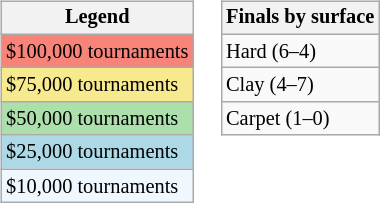<table>
<tr valign=top>
<td><br><table class=wikitable style="font-size:85%">
<tr>
<th>Legend</th>
</tr>
<tr style="background:#f88379;">
<td>$100,000 tournaments</td>
</tr>
<tr style="background:#f7e98e;">
<td>$75,000 tournaments</td>
</tr>
<tr style="background:#addfad;">
<td>$50,000 tournaments</td>
</tr>
<tr style="background:lightblue;">
<td>$25,000 tournaments</td>
</tr>
<tr style="background:#f0f8ff;">
<td>$10,000 tournaments</td>
</tr>
</table>
</td>
<td><br><table class=wikitable style="font-size:85%">
<tr>
<th>Finals by surface</th>
</tr>
<tr>
<td>Hard (6–4)</td>
</tr>
<tr>
<td>Clay (4–7)</td>
</tr>
<tr>
<td>Carpet (1–0)</td>
</tr>
</table>
</td>
</tr>
</table>
